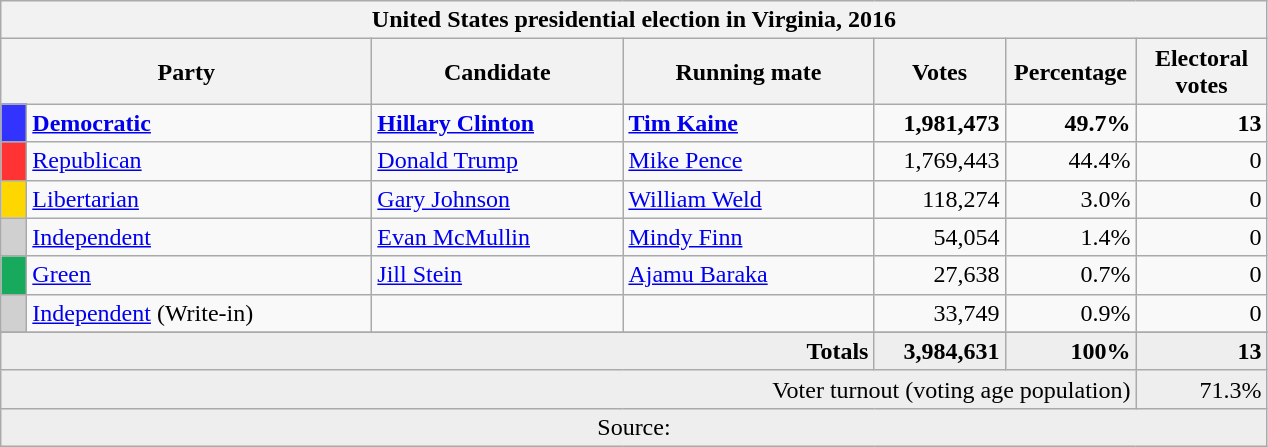<table class="wikitable">
<tr>
<th colspan="7">United States presidential election in Virginia, 2016</th>
</tr>
<tr>
<th colspan="2" style="width: 15em">Party</th>
<th style="width: 10em">Candidate</th>
<th style="width: 10em">Running mate</th>
<th style="width: 5em">Votes</th>
<th style="width: 5em">Percentage</th>
<th style="width: 5em">Electoral votes</th>
</tr>
<tr>
<th style="background:#33f; width:3px;"></th>
<td style="width: 130px"><strong><a href='#'>Democratic</a></strong></td>
<td><strong><a href='#'>Hillary Clinton</a></strong></td>
<td><strong><a href='#'>Tim Kaine</a></strong></td>
<td style="text-align:right;"><strong>1,981,473</strong></td>
<td style="text-align:right;"><strong>49.7%</strong></td>
<td style="text-align:right;"><strong>13</strong></td>
</tr>
<tr>
<th style="background:#f33; width:3px;"></th>
<td style="width: 130px"><a href='#'>Republican</a></td>
<td><a href='#'>Donald Trump</a></td>
<td><a href='#'>Mike Pence</a></td>
<td style="text-align:right;">1,769,443</td>
<td style="text-align:right;">44.4%</td>
<td style="text-align:right;">0</td>
</tr>
<tr>
<th style="background:gold; width:3px;"></th>
<td style="width: 130px"><a href='#'>Libertarian</a></td>
<td><a href='#'>Gary Johnson</a></td>
<td><a href='#'>William Weld</a></td>
<td style="text-align:right;">118,274</td>
<td style="text-align:right;">3.0%</td>
<td style="text-align:right;">0</td>
</tr>
<tr>
<th style="background:#D0D0D0; width:3px;"></th>
<td style="width: 130px"><a href='#'>Independent</a></td>
<td><a href='#'>Evan McMullin</a></td>
<td><a href='#'>Mindy Finn</a></td>
<td style="text-align:right;">54,054</td>
<td style="text-align:right;">1.4%</td>
<td style="text-align:right;">0</td>
</tr>
<tr>
<th style="background:#17aa5c; width:3px;"></th>
<td style="width: 130px"><a href='#'>Green</a></td>
<td><a href='#'>Jill Stein</a></td>
<td><a href='#'>Ajamu Baraka</a></td>
<td style="text-align:right;">27,638</td>
<td style="text-align:right;">0.7%</td>
<td style="text-align:right;">0</td>
</tr>
<tr>
<th style="background:#D0D0D0; width:3px;"></th>
<td style="width: 130px"><a href='#'>Independent</a> (Write-in)</td>
<td></td>
<td></td>
<td style="text-align:right;">33,749</td>
<td style="text-align:right;">0.9%</td>
<td style="text-align:right;">0</td>
</tr>
<tr>
</tr>
<tr style="background:#eee; text-align:right;">
<td colspan="4"><strong>Totals</strong></td>
<td><strong>3,984,631</strong></td>
<td><strong>100%</strong></td>
<td><strong>13</strong></td>
</tr>
<tr style="background:#eee; text-align:right;">
<td colspan="6">Voter turnout (voting age population)</td>
<td>71.3%</td>
</tr>
<tr style="background:#eee; text-align:center;">
<td colspan="7">Source: <em></em></td>
</tr>
</table>
